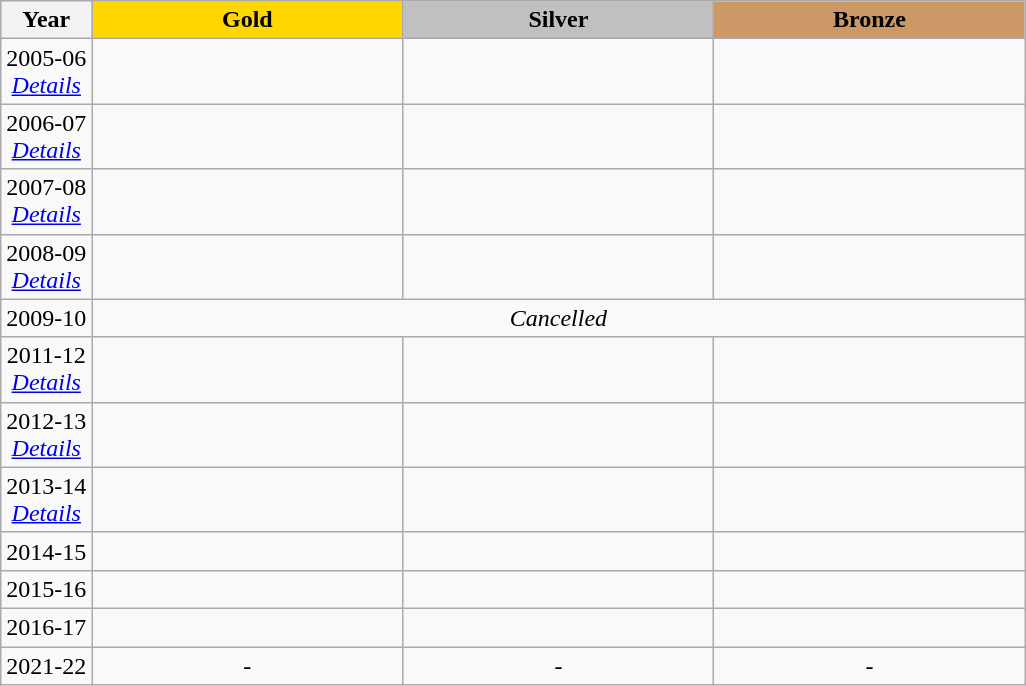<table class="wikitable">
<tr>
<th>Year</th>
<th scope=col colspan=1 style="width:200px; background: gold;">Gold</th>
<th scope=col colspan=1 style="width:200px; background: silver;">Silver</th>
<th scope=col colspan=1 style="width:200px; background: #cc9966;">Bronze</th>
</tr>
<tr align=center>
<td>2005-06 <br><em><a href='#'>Details</a></em></td>
<td><strong></strong></td>
<td></td>
<td></td>
</tr>
<tr align=center>
<td>2006-07 <br><em><a href='#'>Details</a></em></td>
<td><strong></strong></td>
<td></td>
<td></td>
</tr>
<tr align=center>
<td>2007-08 <br><em><a href='#'>Details</a></em></td>
<td><strong></strong></td>
<td></td>
<td></td>
</tr>
<tr align=center>
<td>2008-09 <br><em><a href='#'>Details</a></em></td>
<td><strong></strong></td>
<td></td>
<td></td>
</tr>
<tr align=center>
<td>2009-10</td>
<td colspan=3><em>Cancelled</em></td>
</tr>
<tr align=center>
<td>2011-12 <br><em><a href='#'>Details</a></em></td>
<td><strong></strong></td>
<td></td>
<td></td>
</tr>
<tr align=center>
<td>2012-13 <br><em><a href='#'>Details</a></em></td>
<td><strong></strong></td>
<td></td>
<td></td>
</tr>
<tr align=center>
<td>2013-14 <br><em><a href='#'>Details</a></em></td>
<td><strong></strong></td>
<td><strong></strong></td>
<td><strong></strong></td>
</tr>
<tr align=center>
<td>2014-15</td>
<td><strong></strong></td>
<td></td>
<td></td>
</tr>
<tr align=center>
<td>2015-16</td>
<td><strong></strong></td>
<td></td>
<td></td>
</tr>
<tr align=center>
<td>2016-17</td>
<td><strong></strong></td>
<td></td>
<td></td>
</tr>
<tr align=center>
<td>2021-22</td>
<td>-</td>
<td>-</td>
<td>-</td>
</tr>
</table>
